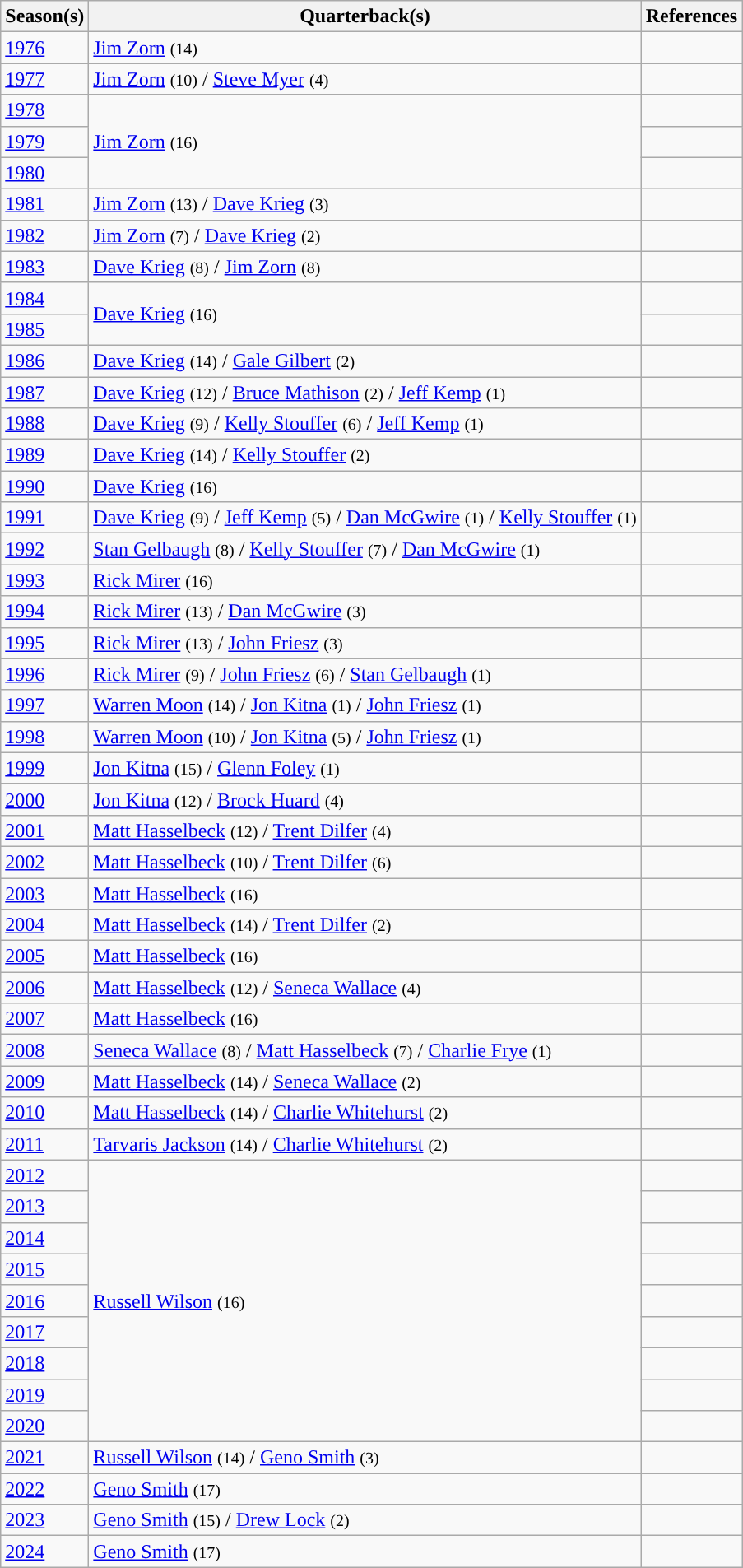<table class="wikitable sortable">
<tr>
<th>Season(s)</th>
<th>Quarterback(s)</th>
<th class="unsortable">References</th>
</tr>
<tr>
<td align=left><a href='#'>1976</a></td>
<td align=left><a href='#'>Jim Zorn</a> <small>(14)</small></td>
<td align="center"></td>
</tr>
<tr>
<td align=left><a href='#'>1977</a></td>
<td align=left><a href='#'>Jim Zorn</a> <small>(10)</small> / <a href='#'>Steve Myer</a> <small>(4)</small></td>
<td align="center"></td>
</tr>
<tr>
<td align=left><a href='#'>1978</a></td>
<td rowspan="3"><a href='#'>Jim Zorn</a> <small>(16)</small></td>
<td align="center"></td>
</tr>
<tr>
<td align=left><a href='#'>1979</a></td>
<td align="center"></td>
</tr>
<tr>
<td align=left><a href='#'>1980</a></td>
<td align="center"></td>
</tr>
<tr>
<td align=left><a href='#'>1981</a></td>
<td align=left><a href='#'>Jim Zorn</a> <small>(13)</small> / <a href='#'>Dave Krieg</a> <small>(3)</small></td>
<td align="center"></td>
</tr>
<tr>
<td align=left><a href='#'>1982</a></td>
<td align=left><a href='#'>Jim Zorn</a> <small>(7)</small> / <a href='#'>Dave Krieg</a> <small>(2)</small></td>
<td align="center"></td>
</tr>
<tr>
<td align=left><a href='#'>1983</a></td>
<td align=left><a href='#'>Dave Krieg</a> <small>(8)</small> / <a href='#'>Jim Zorn</a> <small>(8)</small></td>
<td align="center"></td>
</tr>
<tr>
<td align=left><a href='#'>1984</a></td>
<td rowspan="2"><a href='#'>Dave Krieg</a> <small>(16)</small></td>
<td align="center"></td>
</tr>
<tr>
<td align=left><a href='#'>1985</a></td>
<td align="center"></td>
</tr>
<tr>
<td align=left><a href='#'>1986</a></td>
<td align=left><a href='#'>Dave Krieg</a> <small>(14)</small> / <a href='#'>Gale Gilbert</a> <small>(2)</small></td>
<td align="center"></td>
</tr>
<tr>
<td align=left><a href='#'>1987</a></td>
<td align=left><a href='#'>Dave Krieg</a> <small>(12)</small> / <a href='#'>Bruce Mathison</a> <small>(2)</small> / <a href='#'>Jeff Kemp</a> <small>(1)</small></td>
<td align="center"></td>
</tr>
<tr>
<td align=left><a href='#'>1988</a></td>
<td align=left><a href='#'>Dave Krieg</a> <small>(9)</small> / <a href='#'>Kelly Stouffer</a> <small>(6)</small> / <a href='#'>Jeff Kemp</a> <small>(1)</small></td>
<td align="center"></td>
</tr>
<tr>
<td align=left><a href='#'>1989</a></td>
<td align=left><a href='#'>Dave Krieg</a> <small>(14)</small> / <a href='#'>Kelly Stouffer</a> <small>(2)</small></td>
<td align="center"></td>
</tr>
<tr>
<td align=left><a href='#'>1990</a></td>
<td align=left><a href='#'>Dave Krieg</a> <small>(16)</small></td>
<td align="center"></td>
</tr>
<tr>
<td align=left><a href='#'>1991</a></td>
<td align=left><a href='#'>Dave Krieg</a> <small>(9)</small> / <a href='#'>Jeff Kemp</a> <small>(5)</small> / <a href='#'>Dan McGwire</a> <small>(1)</small> / <a href='#'>Kelly Stouffer</a> <small>(1)</small></td>
<td align="center"></td>
</tr>
<tr>
<td align=left><a href='#'>1992</a></td>
<td align=left><a href='#'>Stan Gelbaugh</a> <small>(8)</small> / <a href='#'>Kelly Stouffer</a> <small>(7)</small> / <a href='#'>Dan McGwire</a> <small>(1)</small></td>
<td align="center"></td>
</tr>
<tr>
<td align=left><a href='#'>1993</a></td>
<td align=left><a href='#'>Rick Mirer</a> <small>(16)</small></td>
<td align="center"></td>
</tr>
<tr>
<td align=left><a href='#'>1994</a></td>
<td align=left><a href='#'>Rick Mirer</a> <small>(13)</small> / <a href='#'>Dan McGwire</a> <small>(3)</small></td>
<td align="center"></td>
</tr>
<tr>
<td align=left><a href='#'>1995</a></td>
<td align=left><a href='#'>Rick Mirer</a> <small>(13)</small> / <a href='#'>John Friesz</a>  <small>(3)</small></td>
<td align="center"></td>
</tr>
<tr>
<td align=left><a href='#'>1996</a></td>
<td align=left><a href='#'>Rick Mirer</a> <small>(9)</small> / <a href='#'>John Friesz</a>  <small>(6)</small> / <a href='#'>Stan Gelbaugh</a> <small>(1)</small></td>
<td align="center"></td>
</tr>
<tr>
<td align=left><a href='#'>1997</a></td>
<td align=left><a href='#'>Warren Moon</a> <small>(14)</small> / <a href='#'>Jon Kitna</a> <small>(1)</small> / <a href='#'>John Friesz</a> <small>(1)</small></td>
<td align="center"></td>
</tr>
<tr>
<td align=left><a href='#'>1998</a></td>
<td align=left><a href='#'>Warren Moon</a> <small>(10)</small> / <a href='#'>Jon Kitna</a> <small>(5)</small> / <a href='#'>John Friesz</a> <small>(1)</small></td>
<td align="center"></td>
</tr>
<tr>
<td align=left><a href='#'>1999</a></td>
<td align=left><a href='#'>Jon Kitna</a> <small>(15)</small> / <a href='#'>Glenn Foley</a>  <small>(1)</small></td>
<td align="center"></td>
</tr>
<tr>
<td align=left><a href='#'>2000</a></td>
<td align=left><a href='#'>Jon Kitna</a> <small>(12)</small> / <a href='#'>Brock Huard</a>  <small>(4)</small></td>
<td align="center"></td>
</tr>
<tr>
<td align=left><a href='#'>2001</a></td>
<td align=left><a href='#'>Matt Hasselbeck</a> <small>(12)</small> / <a href='#'>Trent Dilfer</a> <small>(4)</small></td>
<td align="center"></td>
</tr>
<tr>
<td align=left><a href='#'>2002</a></td>
<td align=left><a href='#'>Matt Hasselbeck</a> <small>(10)</small> / <a href='#'>Trent Dilfer</a>  <small>(6)</small></td>
<td align="center"></td>
</tr>
<tr>
<td align=left><a href='#'>2003</a></td>
<td align=left><a href='#'>Matt Hasselbeck</a> <small>(16)</small></td>
<td align="center"></td>
</tr>
<tr>
<td align=left><a href='#'>2004</a></td>
<td align=left><a href='#'>Matt Hasselbeck</a> <small>(14)</small> / <a href='#'>Trent Dilfer</a>  <small>(2)</small></td>
<td align="center"></td>
</tr>
<tr>
<td align=left><a href='#'>2005</a></td>
<td align=left><a href='#'>Matt Hasselbeck</a> <small>(16)</small></td>
<td align="center"></td>
</tr>
<tr>
<td align=left><a href='#'>2006</a></td>
<td align=left><a href='#'>Matt Hasselbeck</a> <small>(12)</small> / <a href='#'>Seneca Wallace</a> <small>(4)</small></td>
<td align="center"></td>
</tr>
<tr>
<td align=left><a href='#'>2007</a></td>
<td align=left><a href='#'>Matt Hasselbeck</a> <small>(16)</small></td>
<td align="center"></td>
</tr>
<tr>
<td align=left><a href='#'>2008</a></td>
<td align=left><a href='#'>Seneca Wallace</a> <small>(8)</small> / <a href='#'>Matt Hasselbeck</a> <small>(7)</small> / <a href='#'>Charlie Frye</a> <small>(1)</small></td>
<td align="center"></td>
</tr>
<tr>
<td align=left><a href='#'>2009</a></td>
<td align=left><a href='#'>Matt Hasselbeck</a> <small>(14)</small> / <a href='#'>Seneca Wallace</a> <small>(2)</small></td>
<td align="center"></td>
</tr>
<tr>
<td align=left><a href='#'>2010</a></td>
<td align=left><a href='#'>Matt Hasselbeck</a> <small>(14)</small> / <a href='#'>Charlie Whitehurst</a> <small>(2)</small></td>
<td align="center"></td>
</tr>
<tr>
<td align=left><a href='#'>2011</a></td>
<td align=left><a href='#'>Tarvaris Jackson</a> <small>(14)</small> / <a href='#'>Charlie Whitehurst</a> <small>(2)</small></td>
<td align="center"></td>
</tr>
<tr>
<td align=left><a href='#'>2012</a></td>
<td rowspan="9"><a href='#'>Russell Wilson</a> <small>(16)</small></td>
<td align="center"></td>
</tr>
<tr>
<td align=left><a href='#'>2013</a></td>
<td align="center"></td>
</tr>
<tr>
<td align=left><a href='#'>2014</a></td>
<td align="center"></td>
</tr>
<tr>
<td align=left><a href='#'>2015</a></td>
<td align="center"></td>
</tr>
<tr>
<td align=left><a href='#'>2016</a></td>
<td align="center"></td>
</tr>
<tr>
<td align=left><a href='#'>2017</a></td>
<td align="center"></td>
</tr>
<tr>
<td align=left><a href='#'>2018</a></td>
<td align="center"></td>
</tr>
<tr>
<td align=left><a href='#'>2019</a></td>
<td align="center"></td>
</tr>
<tr>
<td align=left><a href='#'>2020</a></td>
<td align="center"></td>
</tr>
<tr>
<td align=left><a href='#'>2021</a></td>
<td align=left><a href='#'>Russell Wilson</a> <small>(14)</small> / <a href='#'>Geno Smith</a>  <small>(3)</small></td>
<td align="center"></td>
</tr>
<tr>
<td><a href='#'>2022</a></td>
<td align=left><a href='#'>Geno Smith</a> <small>(17)</small></td>
<td align="center"></td>
</tr>
<tr>
<td><a href='#'>2023</a></td>
<td align=left><a href='#'>Geno Smith</a> <small>(15)</small> / <a href='#'>Drew Lock</a> <small>(2)</small></td>
<td align="center"></td>
</tr>
<tr>
<td><a href='#'>2024</a></td>
<td align=left><a href='#'>Geno Smith</a> <small>(17)</small></td>
<td align="center"></td>
</tr>
</table>
